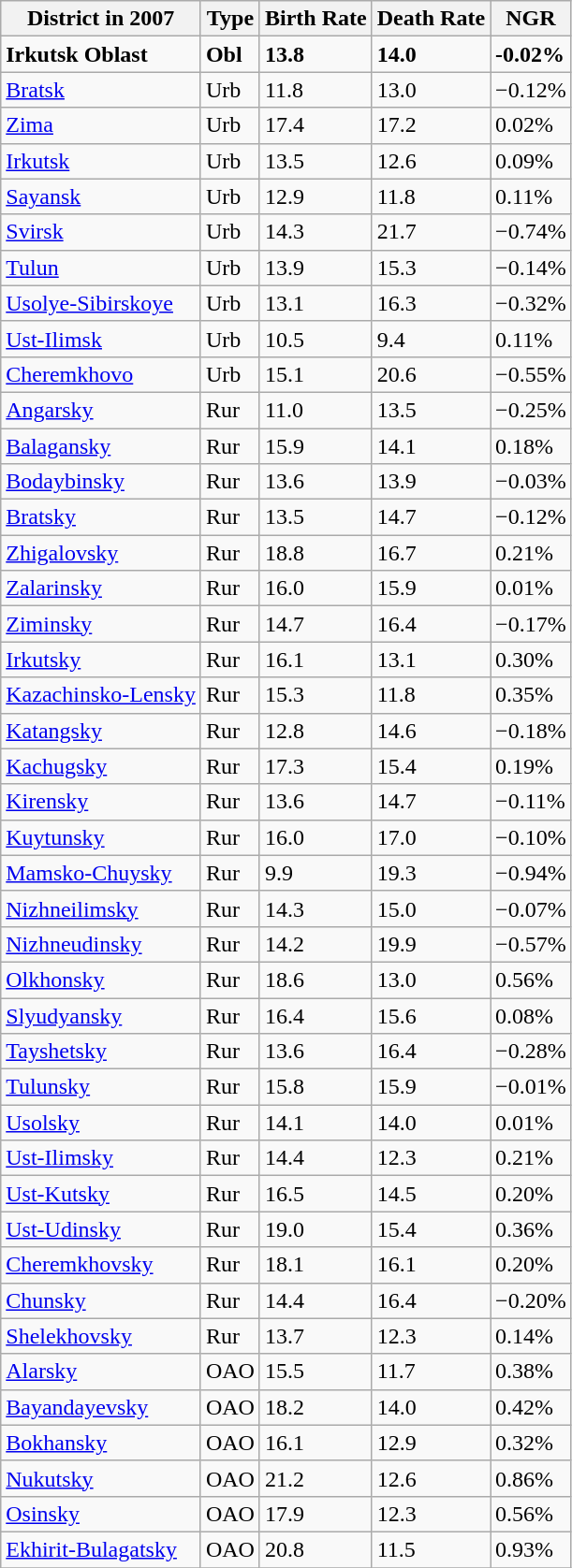<table class="wikitable sortable mw-collapsible mw-collapsed">
<tr>
<th><strong>District in 2007</strong></th>
<th><strong>Type</strong></th>
<th><strong>Birth Rate</strong></th>
<th><strong>Death Rate</strong></th>
<th><strong>NGR</strong></th>
</tr>
<tr --->
<td><strong>Irkutsk Oblast</strong></td>
<td><strong>Obl</strong></td>
<td><strong>13.8</strong></td>
<td><strong>14.0</strong></td>
<td><strong> -0.02%</strong></td>
</tr>
<tr --->
<td><a href='#'>Bratsk</a></td>
<td>Urb</td>
<td>11.8</td>
<td>13.0</td>
<td>−0.12%</td>
</tr>
<tr --->
<td><a href='#'>Zima</a></td>
<td>Urb</td>
<td>17.4</td>
<td>17.2</td>
<td>0.02%</td>
</tr>
<tr --->
<td><a href='#'>Irkutsk</a></td>
<td>Urb</td>
<td>13.5</td>
<td>12.6</td>
<td>0.09%</td>
</tr>
<tr --->
<td><a href='#'>Sayansk</a></td>
<td>Urb</td>
<td>12.9</td>
<td>11.8</td>
<td>0.11%</td>
</tr>
<tr --->
<td><a href='#'>Svirsk</a></td>
<td>Urb</td>
<td>14.3</td>
<td>21.7</td>
<td>−0.74%</td>
</tr>
<tr --->
<td><a href='#'>Tulun</a></td>
<td>Urb</td>
<td>13.9</td>
<td>15.3</td>
<td>−0.14%</td>
</tr>
<tr --->
<td><a href='#'>Usolye-Sibirskoye</a></td>
<td>Urb</td>
<td>13.1</td>
<td>16.3</td>
<td>−0.32%</td>
</tr>
<tr --->
<td><a href='#'>Ust-Ilimsk</a></td>
<td>Urb</td>
<td>10.5</td>
<td>9.4</td>
<td>0.11%</td>
</tr>
<tr --->
<td><a href='#'>Cheremkhovo</a></td>
<td>Urb</td>
<td>15.1</td>
<td>20.6</td>
<td>−0.55%</td>
</tr>
<tr --->
<td><a href='#'>Angarsky</a></td>
<td>Rur</td>
<td>11.0</td>
<td>13.5</td>
<td>−0.25%</td>
</tr>
<tr --->
<td><a href='#'>Balagansky</a></td>
<td>Rur</td>
<td>15.9</td>
<td>14.1</td>
<td>0.18%</td>
</tr>
<tr --->
<td><a href='#'>Bodaybinsky</a></td>
<td>Rur</td>
<td>13.6</td>
<td>13.9</td>
<td>−0.03%</td>
</tr>
<tr --->
<td><a href='#'>Bratsky</a></td>
<td>Rur</td>
<td>13.5</td>
<td>14.7</td>
<td>−0.12%</td>
</tr>
<tr --->
<td><a href='#'>Zhigalovsky</a></td>
<td>Rur</td>
<td>18.8</td>
<td>16.7</td>
<td>0.21%</td>
</tr>
<tr --->
<td><a href='#'>Zalarinsky</a></td>
<td>Rur</td>
<td>16.0</td>
<td>15.9</td>
<td>0.01%</td>
</tr>
<tr --->
<td><a href='#'>Ziminsky</a></td>
<td>Rur</td>
<td>14.7</td>
<td>16.4</td>
<td>−0.17%</td>
</tr>
<tr --->
<td><a href='#'>Irkutsky</a></td>
<td>Rur</td>
<td>16.1</td>
<td>13.1</td>
<td>0.30%</td>
</tr>
<tr --->
<td><a href='#'>Kazachinsko-Lensky</a></td>
<td>Rur</td>
<td>15.3</td>
<td>11.8</td>
<td>0.35%</td>
</tr>
<tr --->
<td><a href='#'>Katangsky</a></td>
<td>Rur</td>
<td>12.8</td>
<td>14.6</td>
<td>−0.18%</td>
</tr>
<tr --->
<td><a href='#'>Kachugsky</a></td>
<td>Rur</td>
<td>17.3</td>
<td>15.4</td>
<td>0.19%</td>
</tr>
<tr --->
<td><a href='#'>Kirensky</a></td>
<td>Rur</td>
<td>13.6</td>
<td>14.7</td>
<td>−0.11%</td>
</tr>
<tr --->
<td><a href='#'>Kuytunsky</a></td>
<td>Rur</td>
<td>16.0</td>
<td>17.0</td>
<td>−0.10%</td>
</tr>
<tr --->
<td><a href='#'>Mamsko-Chuysky</a></td>
<td>Rur</td>
<td>9.9</td>
<td>19.3</td>
<td>−0.94%</td>
</tr>
<tr --->
<td><a href='#'>Nizhneilimsky</a></td>
<td>Rur</td>
<td>14.3</td>
<td>15.0</td>
<td>−0.07%</td>
</tr>
<tr --->
<td><a href='#'>Nizhneudinsky</a></td>
<td>Rur</td>
<td>14.2</td>
<td>19.9</td>
<td>−0.57%</td>
</tr>
<tr --->
<td><a href='#'>Olkhonsky</a></td>
<td>Rur</td>
<td>18.6</td>
<td>13.0</td>
<td>0.56%</td>
</tr>
<tr --->
<td><a href='#'>Slyudyansky</a></td>
<td>Rur</td>
<td>16.4</td>
<td>15.6</td>
<td>0.08%</td>
</tr>
<tr --->
<td><a href='#'>Tayshetsky</a></td>
<td>Rur</td>
<td>13.6</td>
<td>16.4</td>
<td>−0.28%</td>
</tr>
<tr --->
<td><a href='#'>Tulunsky</a></td>
<td>Rur</td>
<td>15.8</td>
<td>15.9</td>
<td>−0.01%</td>
</tr>
<tr --->
<td><a href='#'>Usolsky</a></td>
<td>Rur</td>
<td>14.1</td>
<td>14.0</td>
<td>0.01%</td>
</tr>
<tr --->
<td><a href='#'>Ust-Ilimsky</a></td>
<td>Rur</td>
<td>14.4</td>
<td>12.3</td>
<td>0.21%</td>
</tr>
<tr --->
<td><a href='#'>Ust-Kutsky</a></td>
<td>Rur</td>
<td>16.5</td>
<td>14.5</td>
<td>0.20%</td>
</tr>
<tr --->
<td><a href='#'>Ust-Udinsky</a></td>
<td>Rur</td>
<td>19.0</td>
<td>15.4</td>
<td>0.36%</td>
</tr>
<tr --->
<td><a href='#'>Cheremkhovsky</a></td>
<td>Rur</td>
<td>18.1</td>
<td>16.1</td>
<td>0.20%</td>
</tr>
<tr --->
<td><a href='#'>Chunsky</a></td>
<td>Rur</td>
<td>14.4</td>
<td>16.4</td>
<td>−0.20%</td>
</tr>
<tr --->
<td><a href='#'>Shelekhovsky</a></td>
<td>Rur</td>
<td>13.7</td>
<td>12.3</td>
<td>0.14%</td>
</tr>
<tr --->
<td><a href='#'>Alarsky</a></td>
<td>OAO</td>
<td>15.5</td>
<td>11.7</td>
<td>0.38%</td>
</tr>
<tr --->
<td><a href='#'>Bayandayevsky</a></td>
<td>OAO</td>
<td>18.2</td>
<td>14.0</td>
<td>0.42%</td>
</tr>
<tr --->
<td><a href='#'>Bokhansky</a></td>
<td>OAO</td>
<td>16.1</td>
<td>12.9</td>
<td>0.32%</td>
</tr>
<tr --->
<td><a href='#'>Nukutsky</a></td>
<td>OAO</td>
<td>21.2</td>
<td>12.6</td>
<td>0.86%</td>
</tr>
<tr --->
<td><a href='#'>Osinsky</a></td>
<td>OAO</td>
<td>17.9</td>
<td>12.3</td>
<td>0.56%</td>
</tr>
<tr --->
<td><a href='#'>Ekhirit-Bulagatsky</a></td>
<td>OAO</td>
<td>20.8</td>
<td>11.5</td>
<td>0.93%</td>
</tr>
<tr --->
</tr>
</table>
